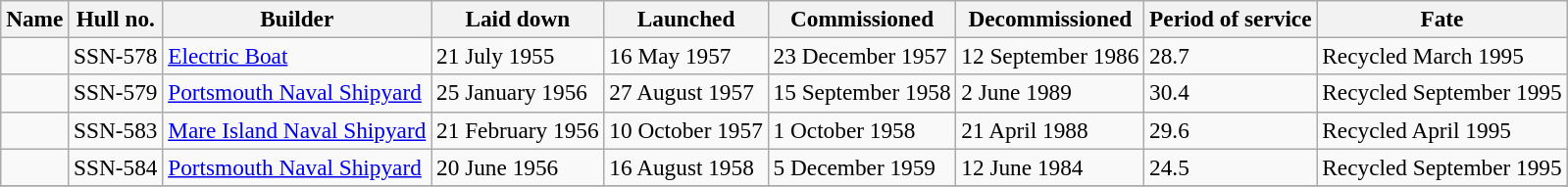<table class="wikitable" style="font-size:97%;">
<tr>
<th>Name</th>
<th>Hull no.</th>
<th>Builder</th>
<th>Laid down</th>
<th>Launched</th>
<th>Commissioned</th>
<th>Decommissioned</th>
<th>Period of service</th>
<th>Fate</th>
</tr>
<tr>
<td></td>
<td>SSN-578</td>
<td><a href='#'>Electric Boat</a></td>
<td>21 July 1955</td>
<td>16 May 1957</td>
<td>23 December 1957</td>
<td>12 September 1986</td>
<td>28.7</td>
<td>Recycled March 1995</td>
</tr>
<tr>
<td></td>
<td>SSN-579</td>
<td><a href='#'>Portsmouth Naval Shipyard</a></td>
<td>25 January 1956</td>
<td>27 August 1957</td>
<td>15 September 1958</td>
<td>2 June 1989</td>
<td>30.4</td>
<td>Recycled September 1995</td>
</tr>
<tr>
<td></td>
<td>SSN-583</td>
<td><a href='#'>Mare Island Naval Shipyard</a></td>
<td>21 February 1956</td>
<td>10 October 1957</td>
<td>1 October 1958</td>
<td>21 April 1988</td>
<td>29.6</td>
<td>Recycled April 1995</td>
</tr>
<tr>
<td></td>
<td>SSN-584</td>
<td><a href='#'>Portsmouth Naval Shipyard</a></td>
<td>20 June 1956</td>
<td>16 August 1958</td>
<td>5 December 1959</td>
<td>12 June 1984</td>
<td>24.5</td>
<td>Recycled September 1995</td>
</tr>
<tr>
</tr>
</table>
